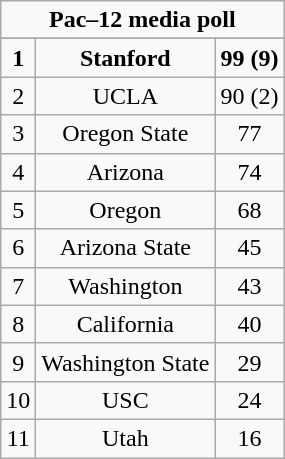<table class="wikitable" style="display: inline-table;">
<tr>
<td align="center" Colspan="3"><strong>Pac–12 media poll</strong></td>
</tr>
<tr align="center">
</tr>
<tr align="center">
<td><strong>1</strong></td>
<td><strong>Stanford</strong></td>
<td><strong>99 (9)</strong></td>
</tr>
<tr align="center">
<td>2</td>
<td>UCLA</td>
<td>90 (2)</td>
</tr>
<tr align="center">
<td>3</td>
<td>Oregon State</td>
<td>77</td>
</tr>
<tr align="center">
<td>4</td>
<td>Arizona</td>
<td>74</td>
</tr>
<tr align="center">
<td>5</td>
<td>Oregon</td>
<td>68</td>
</tr>
<tr align="center">
<td>6</td>
<td>Arizona State</td>
<td>45</td>
</tr>
<tr align="center">
<td>7</td>
<td>Washington</td>
<td>43</td>
</tr>
<tr align="center">
<td>8</td>
<td>California</td>
<td>40</td>
</tr>
<tr align="center">
<td>9</td>
<td>Washington State</td>
<td>29</td>
</tr>
<tr align="center">
<td>10</td>
<td>USC</td>
<td>24</td>
</tr>
<tr align="center">
<td>11</td>
<td>Utah</td>
<td>16</td>
</tr>
</table>
